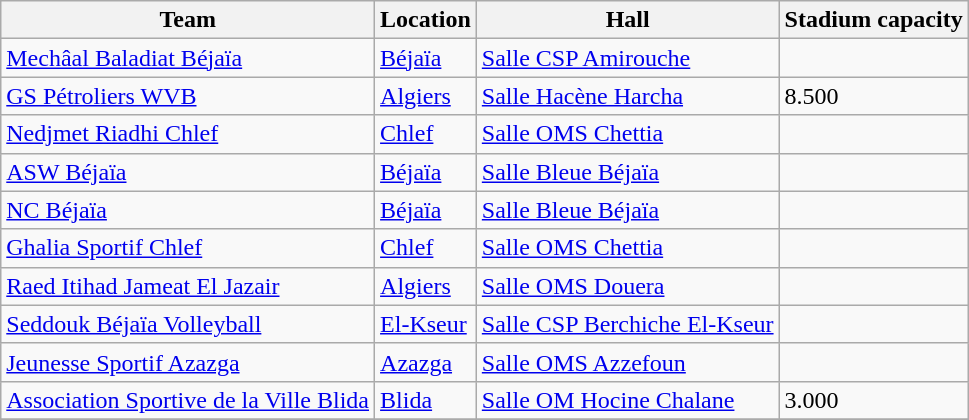<table class="wikitable sortable" style="text-align: left;">
<tr>
<th>Team</th>
<th>Location</th>
<th>Hall</th>
<th>Stadium capacity</th>
</tr>
<tr>
<td><a href='#'>Mechâal Baladiat Béjaïa</a></td>
<td><a href='#'>Béjaïa</a></td>
<td><a href='#'>Salle CSP Amirouche</a></td>
<td></td>
</tr>
<tr>
<td><a href='#'>GS Pétroliers WVB</a></td>
<td><a href='#'>Algiers</a></td>
<td><a href='#'>Salle Hacène Harcha</a></td>
<td>8.500</td>
</tr>
<tr>
<td><a href='#'>Nedjmet Riadhi Chlef</a></td>
<td><a href='#'>Chlef</a></td>
<td><a href='#'>Salle OMS Chettia</a></td>
<td></td>
</tr>
<tr>
<td><a href='#'>ASW Béjaïa</a></td>
<td><a href='#'>Béjaïa</a></td>
<td><a href='#'>Salle Bleue Béjaïa</a></td>
<td></td>
</tr>
<tr>
<td><a href='#'>NC Béjaïa</a></td>
<td><a href='#'>Béjaïa</a></td>
<td><a href='#'>Salle Bleue Béjaïa</a></td>
<td></td>
</tr>
<tr>
<td><a href='#'>Ghalia Sportif Chlef</a></td>
<td><a href='#'>Chlef</a></td>
<td><a href='#'>Salle OMS Chettia</a></td>
<td></td>
</tr>
<tr>
<td><a href='#'>Raed Itihad Jameat El Jazair</a></td>
<td><a href='#'>Algiers</a></td>
<td><a href='#'>Salle OMS Douera</a></td>
<td></td>
</tr>
<tr>
<td><a href='#'>Seddouk Béjaïa Volleyball</a></td>
<td><a href='#'>El-Kseur</a></td>
<td><a href='#'>Salle CSP Berchiche El-Kseur</a></td>
<td></td>
</tr>
<tr>
<td><a href='#'>Jeunesse Sportif Azazga</a></td>
<td><a href='#'>Azazga</a></td>
<td><a href='#'>Salle OMS Azzefoun</a></td>
<td></td>
</tr>
<tr>
<td><a href='#'>Association Sportive de la Ville Blida</a></td>
<td><a href='#'>Blida</a></td>
<td><a href='#'>Salle OM Hocine Chalane</a></td>
<td>3.000</td>
</tr>
<tr>
</tr>
</table>
